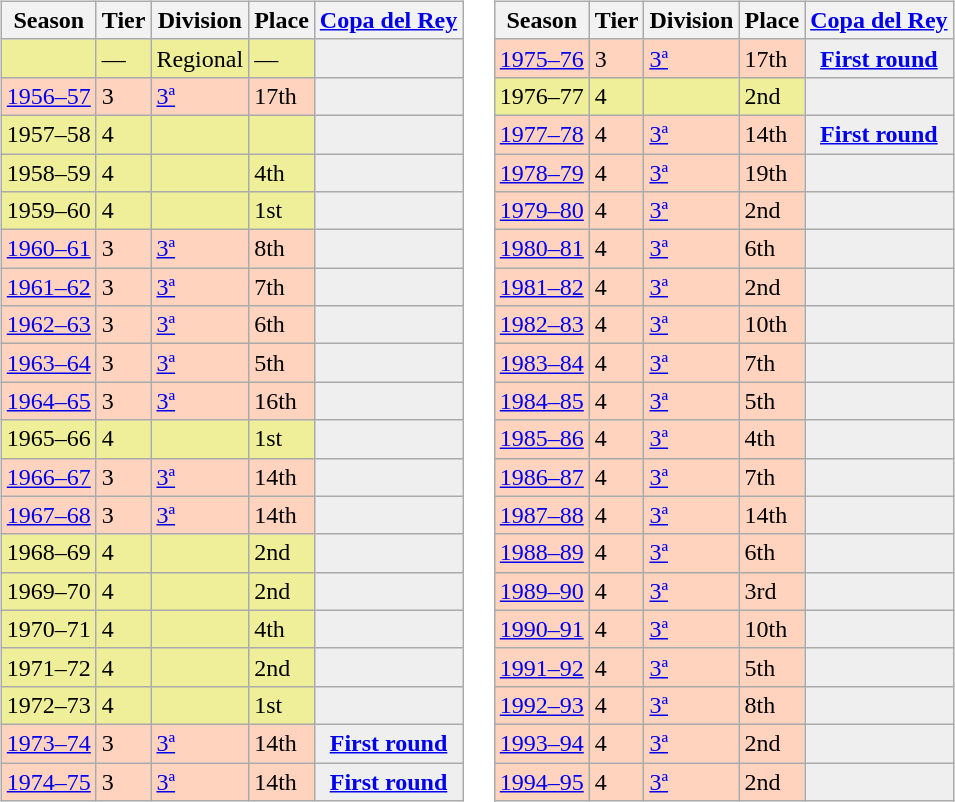<table>
<tr>
<td valign="top" width=0%><br><table class="wikitable">
<tr style="background:#f0f6fa;">
<th>Season</th>
<th>Tier</th>
<th>Division</th>
<th>Place</th>
<th><a href='#'>Copa del Rey</a></th>
</tr>
<tr>
<td style="background:#EFEF99;"></td>
<td style="background:#EFEF99;">―</td>
<td style="background:#EFEF99;">Regional</td>
<td style="background:#EFEF99;">―</td>
<th style="background:#efefef;"></th>
</tr>
<tr>
<td style="background:#FFD3BD;"><a href='#'>1956–57</a></td>
<td style="background:#FFD3BD;">3</td>
<td style="background:#FFD3BD;"><a href='#'>3ª</a></td>
<td style="background:#FFD3BD;">17th</td>
<td style="background:#efefef;"></td>
</tr>
<tr>
<td style="background:#EFEF99;">1957–58</td>
<td style="background:#EFEF99;">4</td>
<td style="background:#EFEF99;"></td>
<td style="background:#EFEF99;"></td>
<th style="background:#efefef;"></th>
</tr>
<tr>
<td style="background:#EFEF99;">1958–59</td>
<td style="background:#EFEF99;">4</td>
<td style="background:#EFEF99;"></td>
<td style="background:#EFEF99;">4th</td>
<th style="background:#efefef;"></th>
</tr>
<tr>
<td style="background:#EFEF99;">1959–60</td>
<td style="background:#EFEF99;">4</td>
<td style="background:#EFEF99;"></td>
<td style="background:#EFEF99;">1st</td>
<th style="background:#efefef;"></th>
</tr>
<tr>
<td style="background:#FFD3BD;"><a href='#'>1960–61</a></td>
<td style="background:#FFD3BD;">3</td>
<td style="background:#FFD3BD;"><a href='#'>3ª</a></td>
<td style="background:#FFD3BD;">8th</td>
<td style="background:#efefef;"></td>
</tr>
<tr>
<td style="background:#FFD3BD;"><a href='#'>1961–62</a></td>
<td style="background:#FFD3BD;">3</td>
<td style="background:#FFD3BD;"><a href='#'>3ª</a></td>
<td style="background:#FFD3BD;">7th</td>
<td style="background:#efefef;"></td>
</tr>
<tr>
<td style="background:#FFD3BD;"><a href='#'>1962–63</a></td>
<td style="background:#FFD3BD;">3</td>
<td style="background:#FFD3BD;"><a href='#'>3ª</a></td>
<td style="background:#FFD3BD;">6th</td>
<td style="background:#efefef;"></td>
</tr>
<tr>
<td style="background:#FFD3BD;"><a href='#'>1963–64</a></td>
<td style="background:#FFD3BD;">3</td>
<td style="background:#FFD3BD;"><a href='#'>3ª</a></td>
<td style="background:#FFD3BD;">5th</td>
<td style="background:#efefef;"></td>
</tr>
<tr>
<td style="background:#FFD3BD;"><a href='#'>1964–65</a></td>
<td style="background:#FFD3BD;">3</td>
<td style="background:#FFD3BD;"><a href='#'>3ª</a></td>
<td style="background:#FFD3BD;">16th</td>
<td style="background:#efefef;"></td>
</tr>
<tr>
<td style="background:#EFEF99;">1965–66</td>
<td style="background:#EFEF99;">4</td>
<td style="background:#EFEF99;"></td>
<td style="background:#EFEF99;">1st</td>
<th style="background:#efefef;"></th>
</tr>
<tr>
<td style="background:#FFD3BD;"><a href='#'>1966–67</a></td>
<td style="background:#FFD3BD;">3</td>
<td style="background:#FFD3BD;"><a href='#'>3ª</a></td>
<td style="background:#FFD3BD;">14th</td>
<td style="background:#efefef;"></td>
</tr>
<tr>
<td style="background:#FFD3BD;"><a href='#'>1967–68</a></td>
<td style="background:#FFD3BD;">3</td>
<td style="background:#FFD3BD;"><a href='#'>3ª</a></td>
<td style="background:#FFD3BD;">14th</td>
<td style="background:#efefef;"></td>
</tr>
<tr>
<td style="background:#EFEF99;">1968–69</td>
<td style="background:#EFEF99;">4</td>
<td style="background:#EFEF99;"></td>
<td style="background:#EFEF99;">2nd</td>
<th style="background:#efefef;"></th>
</tr>
<tr>
<td style="background:#EFEF99;">1969–70</td>
<td style="background:#EFEF99;">4</td>
<td style="background:#EFEF99;"></td>
<td style="background:#EFEF99;">2nd</td>
<th style="background:#efefef;"></th>
</tr>
<tr>
<td style="background:#EFEF99;">1970–71</td>
<td style="background:#EFEF99;">4</td>
<td style="background:#EFEF99;"></td>
<td style="background:#EFEF99;">4th</td>
<th style="background:#efefef;"></th>
</tr>
<tr>
<td style="background:#EFEF99;">1971–72</td>
<td style="background:#EFEF99;">4</td>
<td style="background:#EFEF99;"></td>
<td style="background:#EFEF99;">2nd</td>
<th style="background:#efefef;"></th>
</tr>
<tr>
<td style="background:#EFEF99;">1972–73</td>
<td style="background:#EFEF99;">4</td>
<td style="background:#EFEF99;"></td>
<td style="background:#EFEF99;">1st</td>
<th style="background:#efefef;"></th>
</tr>
<tr>
<td style="background:#FFD3BD;"><a href='#'>1973–74</a></td>
<td style="background:#FFD3BD;">3</td>
<td style="background:#FFD3BD;"><a href='#'>3ª</a></td>
<td style="background:#FFD3BD;">14th</td>
<th style="background:#efefef;"><a href='#'>First round</a></th>
</tr>
<tr>
<td style="background:#FFD3BD;"><a href='#'>1974–75</a></td>
<td style="background:#FFD3BD;">3</td>
<td style="background:#FFD3BD;"><a href='#'>3ª</a></td>
<td style="background:#FFD3BD;">14th</td>
<th style="background:#efefef;"><a href='#'>First round</a></th>
</tr>
</table>
</td>
<td valign="top" width=0%><br><table class="wikitable">
<tr style="background:#f0f6fa;">
<th>Season</th>
<th>Tier</th>
<th>Division</th>
<th>Place</th>
<th><a href='#'>Copa del Rey</a></th>
</tr>
<tr>
<td style="background:#FFD3BD;"><a href='#'>1975–76</a></td>
<td style="background:#FFD3BD;">3</td>
<td style="background:#FFD3BD;"><a href='#'>3ª</a></td>
<td style="background:#FFD3BD;">17th</td>
<th style="background:#efefef;"><a href='#'>First round</a></th>
</tr>
<tr>
<td style="background:#EFEF99;">1976–77</td>
<td style="background:#EFEF99;">4</td>
<td style="background:#EFEF99;"></td>
<td style="background:#EFEF99;">2nd</td>
<th style="background:#efefef;"></th>
</tr>
<tr>
<td style="background:#FFD3BD;"><a href='#'>1977–78</a></td>
<td style="background:#FFD3BD;">4</td>
<td style="background:#FFD3BD;"><a href='#'>3ª</a></td>
<td style="background:#FFD3BD;">14th</td>
<th style="background:#efefef;"><a href='#'>First round</a></th>
</tr>
<tr>
<td style="background:#FFD3BD;"><a href='#'>1978–79</a></td>
<td style="background:#FFD3BD;">4</td>
<td style="background:#FFD3BD;"><a href='#'>3ª</a></td>
<td style="background:#FFD3BD;">19th</td>
<td style="background:#efefef;"></td>
</tr>
<tr>
<td style="background:#FFD3BD;"><a href='#'>1979–80</a></td>
<td style="background:#FFD3BD;">4</td>
<td style="background:#FFD3BD;"><a href='#'>3ª</a></td>
<td style="background:#FFD3BD;">2nd</td>
<td style="background:#efefef;"></td>
</tr>
<tr>
<td style="background:#FFD3BD;"><a href='#'>1980–81</a></td>
<td style="background:#FFD3BD;">4</td>
<td style="background:#FFD3BD;"><a href='#'>3ª</a></td>
<td style="background:#FFD3BD;">6th</td>
<td style="background:#efefef;"></td>
</tr>
<tr>
<td style="background:#FFD3BD;"><a href='#'>1981–82</a></td>
<td style="background:#FFD3BD;">4</td>
<td style="background:#FFD3BD;"><a href='#'>3ª</a></td>
<td style="background:#FFD3BD;">2nd</td>
<td style="background:#efefef;"></td>
</tr>
<tr>
<td style="background:#FFD3BD;"><a href='#'>1982–83</a></td>
<td style="background:#FFD3BD;">4</td>
<td style="background:#FFD3BD;"><a href='#'>3ª</a></td>
<td style="background:#FFD3BD;">10th</td>
<td style="background:#efefef;"></td>
</tr>
<tr>
<td style="background:#FFD3BD;"><a href='#'>1983–84</a></td>
<td style="background:#FFD3BD;">4</td>
<td style="background:#FFD3BD;"><a href='#'>3ª</a></td>
<td style="background:#FFD3BD;">7th</td>
<td style="background:#efefef;"></td>
</tr>
<tr>
<td style="background:#FFD3BD;"><a href='#'>1984–85</a></td>
<td style="background:#FFD3BD;">4</td>
<td style="background:#FFD3BD;"><a href='#'>3ª</a></td>
<td style="background:#FFD3BD;">5th</td>
<td style="background:#efefef;"></td>
</tr>
<tr>
<td style="background:#FFD3BD;"><a href='#'>1985–86</a></td>
<td style="background:#FFD3BD;">4</td>
<td style="background:#FFD3BD;"><a href='#'>3ª</a></td>
<td style="background:#FFD3BD;">4th</td>
<td style="background:#efefef;"></td>
</tr>
<tr>
<td style="background:#FFD3BD;"><a href='#'>1986–87</a></td>
<td style="background:#FFD3BD;">4</td>
<td style="background:#FFD3BD;"><a href='#'>3ª</a></td>
<td style="background:#FFD3BD;">7th</td>
<td style="background:#efefef;"></td>
</tr>
<tr>
<td style="background:#FFD3BD;"><a href='#'>1987–88</a></td>
<td style="background:#FFD3BD;">4</td>
<td style="background:#FFD3BD;"><a href='#'>3ª</a></td>
<td style="background:#FFD3BD;">14th</td>
<td style="background:#efefef;"></td>
</tr>
<tr>
<td style="background:#FFD3BD;"><a href='#'>1988–89</a></td>
<td style="background:#FFD3BD;">4</td>
<td style="background:#FFD3BD;"><a href='#'>3ª</a></td>
<td style="background:#FFD3BD;">6th</td>
<td style="background:#efefef;"></td>
</tr>
<tr>
<td style="background:#FFD3BD;"><a href='#'>1989–90</a></td>
<td style="background:#FFD3BD;">4</td>
<td style="background:#FFD3BD;"><a href='#'>3ª</a></td>
<td style="background:#FFD3BD;">3rd</td>
<td style="background:#efefef;"></td>
</tr>
<tr>
<td style="background:#FFD3BD;"><a href='#'>1990–91</a></td>
<td style="background:#FFD3BD;">4</td>
<td style="background:#FFD3BD;"><a href='#'>3ª</a></td>
<td style="background:#FFD3BD;">10th</td>
<td style="background:#efefef;"></td>
</tr>
<tr>
<td style="background:#FFD3BD;"><a href='#'>1991–92</a></td>
<td style="background:#FFD3BD;">4</td>
<td style="background:#FFD3BD;"><a href='#'>3ª</a></td>
<td style="background:#FFD3BD;">5th</td>
<td style="background:#efefef;"></td>
</tr>
<tr>
<td style="background:#FFD3BD;"><a href='#'>1992–93</a></td>
<td style="background:#FFD3BD;">4</td>
<td style="background:#FFD3BD;"><a href='#'>3ª</a></td>
<td style="background:#FFD3BD;">8th</td>
<td style="background:#efefef;"></td>
</tr>
<tr>
<td style="background:#FFD3BD;"><a href='#'>1993–94</a></td>
<td style="background:#FFD3BD;">4</td>
<td style="background:#FFD3BD;"><a href='#'>3ª</a></td>
<td style="background:#FFD3BD;">2nd</td>
<td style="background:#efefef;"></td>
</tr>
<tr>
<td style="background:#FFD3BD;"><a href='#'>1994–95</a></td>
<td style="background:#FFD3BD;">4</td>
<td style="background:#FFD3BD;"><a href='#'>3ª</a></td>
<td style="background:#FFD3BD;">2nd</td>
<td style="background:#efefef;"></td>
</tr>
</table>
</td>
</tr>
</table>
